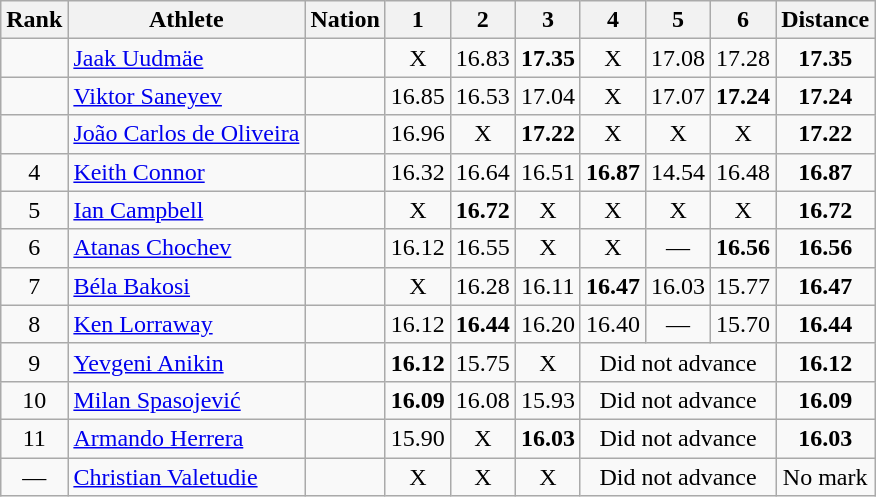<table class="wikitable sortable" style="text-align:center;">
<tr>
<th>Rank</th>
<th>Athlete</th>
<th>Nation</th>
<th>1</th>
<th>2</th>
<th>3</th>
<th>4</th>
<th>5</th>
<th>6</th>
<th>Distance</th>
</tr>
<tr>
<td></td>
<td align=left><a href='#'>Jaak Uudmäe</a></td>
<td align=left></td>
<td data-sort-value=1.00>X</td>
<td>16.83</td>
<td><strong>17.35</strong></td>
<td data-sort-value=1.00>X</td>
<td>17.08</td>
<td>17.28</td>
<td><strong>17.35</strong></td>
</tr>
<tr>
<td></td>
<td align=left><a href='#'>Viktor Saneyev</a></td>
<td align=left></td>
<td>16.85</td>
<td>16.53</td>
<td>17.04</td>
<td data-sort-value=1.00>X</td>
<td>17.07</td>
<td><strong>17.24</strong></td>
<td><strong>17.24</strong></td>
</tr>
<tr>
<td></td>
<td align=left><a href='#'>João Carlos de Oliveira</a></td>
<td align=left></td>
<td>16.96</td>
<td data-sort-value=1.00>X</td>
<td><strong>17.22</strong></td>
<td data-sort-value=1.00>X</td>
<td data-sort-value=1.00>X</td>
<td data-sort-value=1.00>X</td>
<td><strong>17.22</strong></td>
</tr>
<tr>
<td>4</td>
<td align=left><a href='#'>Keith Connor</a></td>
<td align=left></td>
<td>16.32</td>
<td>16.64</td>
<td>16.51</td>
<td><strong>16.87</strong></td>
<td>14.54</td>
<td>16.48</td>
<td><strong>16.87</strong></td>
</tr>
<tr>
<td>5</td>
<td align=left><a href='#'>Ian Campbell</a></td>
<td align=left></td>
<td data-sort-value=1.00>X</td>
<td><strong>16.72</strong></td>
<td data-sort-value=1.00>X</td>
<td data-sort-value=1.00>X</td>
<td data-sort-value=1.00>X</td>
<td data-sort-value=1.00>X</td>
<td><strong>16.72</strong></td>
</tr>
<tr>
<td>6</td>
<td align=left><a href='#'>Atanas Chochev</a></td>
<td align=left></td>
<td>16.12</td>
<td>16.55</td>
<td data-sort-value=1.00>X</td>
<td data-sort-value=1.00>X</td>
<td data-sort-value=1.00>—</td>
<td><strong>16.56</strong></td>
<td><strong>16.56</strong></td>
</tr>
<tr>
<td>7</td>
<td align=left><a href='#'>Béla Bakosi</a></td>
<td align=left></td>
<td data-sort-value=1.00>X</td>
<td>16.28</td>
<td>16.11</td>
<td><strong>16.47</strong></td>
<td>16.03</td>
<td>15.77</td>
<td><strong>16.47</strong></td>
</tr>
<tr>
<td>8</td>
<td align=left><a href='#'>Ken Lorraway</a></td>
<td align=left></td>
<td>16.12</td>
<td><strong>16.44</strong></td>
<td>16.20</td>
<td>16.40</td>
<td data-sort-value=1.00>—</td>
<td>15.70</td>
<td><strong>16.44</strong></td>
</tr>
<tr>
<td>9</td>
<td align=left><a href='#'>Yevgeni Anikin</a></td>
<td align=left></td>
<td><strong>16.12</strong></td>
<td>15.75</td>
<td data-sort-value=1.00>X</td>
<td colspan=3 data-sort-value=0.00>Did not advance</td>
<td><strong>16.12</strong></td>
</tr>
<tr>
<td>10</td>
<td align=left><a href='#'>Milan Spasojević</a></td>
<td align=left></td>
<td><strong>16.09</strong></td>
<td>16.08</td>
<td>15.93</td>
<td colspan=3 data-sort-value=0.00>Did not advance</td>
<td><strong>16.09</strong></td>
</tr>
<tr>
<td>11</td>
<td align=left><a href='#'>Armando Herrera</a></td>
<td align=left></td>
<td>15.90</td>
<td data-sort-value=1.00>X</td>
<td><strong>16.03</strong></td>
<td colspan=3 data-sort-value=0.00>Did not advance</td>
<td><strong>16.03</strong></td>
</tr>
<tr>
<td data-sort-value=12>—</td>
<td align=left><a href='#'>Christian Valetudie</a></td>
<td align=left></td>
<td data-sort-value=1.00>X</td>
<td data-sort-value=1.00>X</td>
<td data-sort-value=1.00>X</td>
<td colspan=3 data-sort-value=0.00>Did not advance</td>
<td data-sort-value=1.00>No mark</td>
</tr>
</table>
